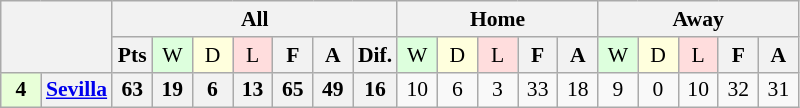<table class="wikitable" style="font-size: 90%">
<tr>
<th rowspan="2" colspan="2"></th>
<th colspan="7">All</th>
<th colspan="5">Home</th>
<th colspan="5">Away</th>
</tr>
<tr>
<th width="20">Pts</th>
<td style="text-align:center; background:#dfd; width:20px;">W</td>
<td style="text-align:center; background:#ffd; width:20px;">D</td>
<td style="text-align:center; background:#fdd; width:20px;">L</td>
<th width="20">F</th>
<th width="20">A</th>
<th width="20">Dif.</th>
<td style="text-align:center; background:#dfd; width:20px;">W</td>
<td style="text-align:center; background:#ffd; width:20px;">D</td>
<td style="text-align:center; background:#fdd; width:20px;">L</td>
<th width="20">F</th>
<th width="20">A</th>
<td style="text-align:center; background:#dfd; width:20px;">W</td>
<td style="text-align:center; background:#ffd; width:20px;">D</td>
<td style="text-align:center; background:#fdd; width:20px;">L</td>
<th width="20">F</th>
<th width="20">A</th>
</tr>
<tr>
<td style="background:#e8ffd8; width:20px; text-align:center;"><strong>4</strong></td>
<th><a href='#'>Sevilla</a></th>
<th>63</th>
<th>19</th>
<th>6</th>
<th>13</th>
<th>65</th>
<th>49</th>
<th>16</th>
<td style="text-align:center;">10</td>
<td style="text-align:center;">6</td>
<td style="text-align:center;">3</td>
<td style="text-align:center;">33</td>
<td style="text-align:center;">18</td>
<td style="text-align:center;">9</td>
<td style="text-align:center;">0</td>
<td style="text-align:center;">10</td>
<td style="text-align:center;">32</td>
<td style="text-align:center;">31</td>
</tr>
</table>
